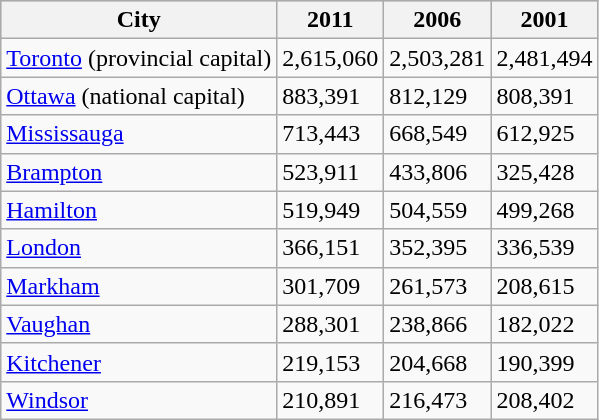<table class="wikitable">
<tr bgcolor="#CCCCCC">
<th>City</th>
<th>2011</th>
<th>2006</th>
<th>2001</th>
</tr>
<tr>
<td><a href='#'>Toronto</a> (provincial capital)</td>
<td>2,615,060</td>
<td>2,503,281</td>
<td>2,481,494</td>
</tr>
<tr>
<td><a href='#'>Ottawa</a> (national capital)</td>
<td>883,391</td>
<td>812,129</td>
<td>808,391</td>
</tr>
<tr>
<td><a href='#'>Mississauga</a></td>
<td>713,443</td>
<td>668,549</td>
<td>612,925</td>
</tr>
<tr>
<td><a href='#'>Brampton</a></td>
<td>523,911</td>
<td>433,806</td>
<td>325,428</td>
</tr>
<tr>
<td><a href='#'>Hamilton</a></td>
<td>519,949</td>
<td>504,559</td>
<td>499,268</td>
</tr>
<tr>
<td><a href='#'>London</a></td>
<td>366,151</td>
<td>352,395</td>
<td>336,539</td>
</tr>
<tr>
<td><a href='#'>Markham</a></td>
<td>301,709</td>
<td>261,573</td>
<td>208,615</td>
</tr>
<tr>
<td><a href='#'>Vaughan</a></td>
<td>288,301</td>
<td>238,866</td>
<td>182,022</td>
</tr>
<tr>
<td><a href='#'>Kitchener</a></td>
<td>219,153</td>
<td>204,668</td>
<td>190,399</td>
</tr>
<tr>
<td><a href='#'>Windsor</a></td>
<td>210,891</td>
<td>216,473</td>
<td>208,402</td>
</tr>
</table>
